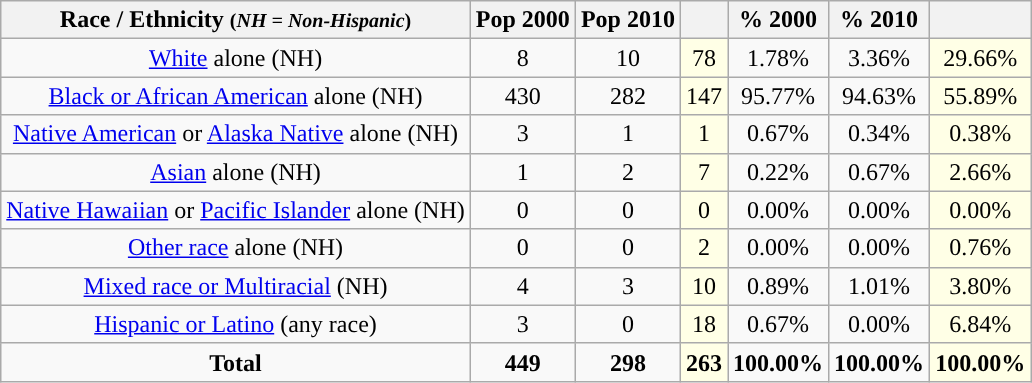<table class="wikitable" style="text-align:center;">
<tr>
<th>Race / Ethnicity <small>(<em>NH = Non-Hispanic</em>)</small></th>
<th>Pop 2000</th>
<th>Pop 2010</th>
<th></th>
<th>% 2000</th>
<th>% 2010</th>
<th></th>
</tr>
<tr>
<td><a href='#'>White</a> alone (NH)</td>
<td>8</td>
<td>10</td>
<td style='background: #ffffe6;'>78</td>
<td>1.78%</td>
<td>3.36%</td>
<td style='background: #ffffe6;'>29.66%</td>
</tr>
<tr>
<td><a href='#'>Black or African American</a> alone (NH)</td>
<td>430</td>
<td>282</td>
<td style='background: #ffffe6;'>147</td>
<td>95.77%</td>
<td>94.63%</td>
<td style='background: #ffffe6;'>55.89%</td>
</tr>
<tr>
<td><a href='#'>Native American</a> or <a href='#'>Alaska Native</a> alone (NH)</td>
<td>3</td>
<td>1</td>
<td style='background: #ffffe6;'>1</td>
<td>0.67%</td>
<td>0.34%</td>
<td style='background: #ffffe6;'>0.38%</td>
</tr>
<tr>
<td><a href='#'>Asian</a> alone (NH)</td>
<td>1</td>
<td>2</td>
<td style='background: #ffffe6;'>7</td>
<td>0.22%</td>
<td>0.67%</td>
<td style='background: #ffffe6;'>2.66%</td>
</tr>
<tr>
<td><a href='#'>Native Hawaiian</a> or <a href='#'>Pacific Islander</a> alone (NH)</td>
<td>0</td>
<td>0</td>
<td style='background: #ffffe6;'>0</td>
<td>0.00%</td>
<td>0.00%</td>
<td style='background: #ffffe6;'>0.00%</td>
</tr>
<tr>
<td><a href='#'>Other race</a> alone (NH)</td>
<td>0</td>
<td>0</td>
<td style='background: #ffffe6;'>2</td>
<td>0.00%</td>
<td>0.00%</td>
<td style='background: #ffffe6;'>0.76%</td>
</tr>
<tr>
<td><a href='#'>Mixed race or Multiracial</a> (NH)</td>
<td>4</td>
<td>3</td>
<td style='background: #ffffe6;'>10</td>
<td>0.89%</td>
<td>1.01%</td>
<td style='background: #ffffe6;'>3.80%</td>
</tr>
<tr>
<td><a href='#'>Hispanic or Latino</a> (any race)</td>
<td>3</td>
<td>0</td>
<td style='background: #ffffe6;'>18</td>
<td>0.67%</td>
<td>0.00%</td>
<td style='background: #ffffe6;'>6.84%</td>
</tr>
<tr>
<td><strong>Total</strong></td>
<td><strong>449</strong></td>
<td><strong>298</strong></td>
<td style='background: #ffffe6;'><strong>263</strong></td>
<td><strong>100.00%</strong></td>
<td><strong>100.00%</strong></td>
<td style='background: #ffffe6;'><strong>100.00%</strong></td>
</tr>
</table>
